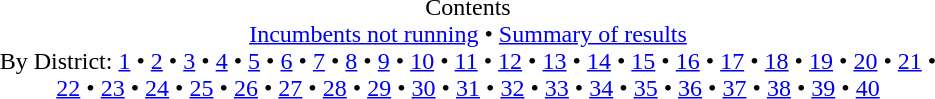<table class="toc" id="toc" summary="Contents" style="width:50%">
<tr>
<td align="center">Contents <br><a href='#'>Incumbents not running</a> • <a href='#'>Summary of results</a><br>By District: <a href='#'>1</a> • <a href='#'>2</a> • <a href='#'>3</a> • <a href='#'>4</a> • <a href='#'>5</a> • <a href='#'>6</a> • <a href='#'>7</a> • <a href='#'>8</a> • <a href='#'>9</a> • <a href='#'>10</a> • <a href='#'>11</a> • <a href='#'>12</a> • <a href='#'>13</a> • <a href='#'>14</a> • <a href='#'>15</a> • <a href='#'>16</a> • <a href='#'>17</a> • <a href='#'>18</a> • <a href='#'>19</a> • <a href='#'>20</a> • <a href='#'>21</a> • <a href='#'>22</a> • <a href='#'>23</a> • <a href='#'>24</a> • <a href='#'>25</a> • <a href='#'>26</a> • <a href='#'>27</a> • <a href='#'>28</a> • <a href='#'>29</a> • <a href='#'>30</a> • <a href='#'>31</a> • <a href='#'>32</a> • <a href='#'>33</a> • <a href='#'>34</a> • <a href='#'>35</a> • <a href='#'>36</a> • <a href='#'>37</a> • <a href='#'>38</a> • <a href='#'>39</a> • <a href='#'>40</a><br></td>
</tr>
</table>
